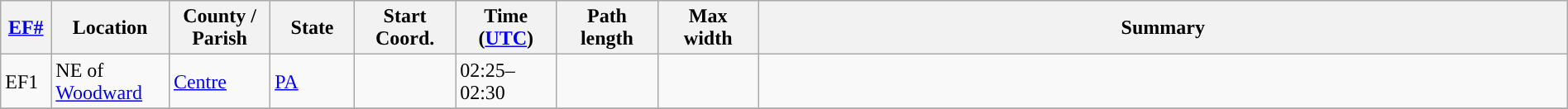<table class="wikitable sortable" style="width:100%;">
<tr>
<th scope="col"  style="width:3%; text-align:center;"><a href='#'>EF#</a></th>
<th scope="col"  style="width:7%; text-align:center;" class="unsortable">Location</th>
<th scope="col"  style="width:6%; text-align:center;" class="unsortable">County / Parish</th>
<th scope="col"  style="width:5%; text-align:center;">State</th>
<th scope="col"  style="width:6%; text-align:center;">Start Coord.</th>
<th scope="col"  style="width:6%; text-align:center;">Time (<a href='#'>UTC</a>)</th>
<th scope="col"  style="width:6%; text-align:center;">Path length</th>
<th scope="col"  style="width:6%; text-align:center;">Max width</th>
<th scope="col" class="unsortable" style="width:48%; text-align:center;">Summary</th>
</tr>
<tr>
<td>EF1</td>
<td>NE of <a href='#'>Woodward</a></td>
<td><a href='#'>Centre</a></td>
<td><a href='#'>PA</a></td>
<td></td>
<td>02:25–02:30</td>
<td></td>
<td></td>
<td></td>
</tr>
<tr>
</tr>
</table>
